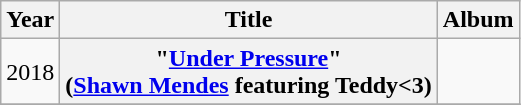<table class="wikitable plainrowheaders">
<tr>
<th>Year</th>
<th>Title</th>
<th>Album</th>
</tr>
<tr>
<td>2018</td>
<th scope="row">"<a href='#'>Under Pressure</a>"<br><span>(<a href='#'>Shawn Mendes</a> featuring Teddy<3)</span></th>
<td></td>
</tr>
<tr>
</tr>
</table>
